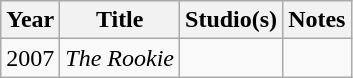<table class="wikitable">
<tr>
<th>Year</th>
<th>Title</th>
<th>Studio(s)</th>
<th>Notes</th>
</tr>
<tr>
<td>2007</td>
<td><em>The Rookie</em></td>
<td></td>
<td></td>
</tr>
</table>
